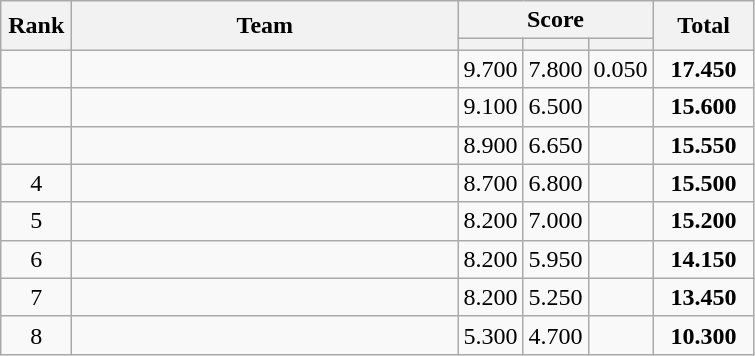<table class=wikitable style="text-align:center">
<tr>
<th width="40" rowspan="2">Rank</th>
<th width="250" rowspan="2">Team</th>
<th width="60" colspan="3">Score</th>
<th width="60" rowspan="2">Total</th>
</tr>
<tr>
<th></th>
<th></th>
<th></th>
</tr>
<tr>
<td></td>
<td align="left"></td>
<td>9.700</td>
<td>7.800</td>
<td>0.050</td>
<td><strong>17.450</strong></td>
</tr>
<tr>
<td></td>
<td align="left"></td>
<td>9.100</td>
<td>6.500</td>
<td></td>
<td><strong>15.600</strong></td>
</tr>
<tr>
<td></td>
<td align="left"></td>
<td>8.900</td>
<td>6.650</td>
<td></td>
<td><strong>15.550</strong></td>
</tr>
<tr>
<td>4</td>
<td align="left"></td>
<td>8.700</td>
<td>6.800</td>
<td></td>
<td><strong>15.500</strong></td>
</tr>
<tr>
<td>5</td>
<td align="left"></td>
<td>8.200</td>
<td>7.000</td>
<td></td>
<td><strong>15.200</strong></td>
</tr>
<tr>
<td>6</td>
<td align="left"></td>
<td>8.200</td>
<td>5.950</td>
<td></td>
<td><strong>14.150</strong></td>
</tr>
<tr>
<td>7</td>
<td align="left"></td>
<td>8.200</td>
<td>5.250</td>
<td></td>
<td><strong>13.450</strong></td>
</tr>
<tr>
<td>8</td>
<td align="left"></td>
<td>5.300</td>
<td>4.700</td>
<td></td>
<td><strong>10.300</strong></td>
</tr>
</table>
